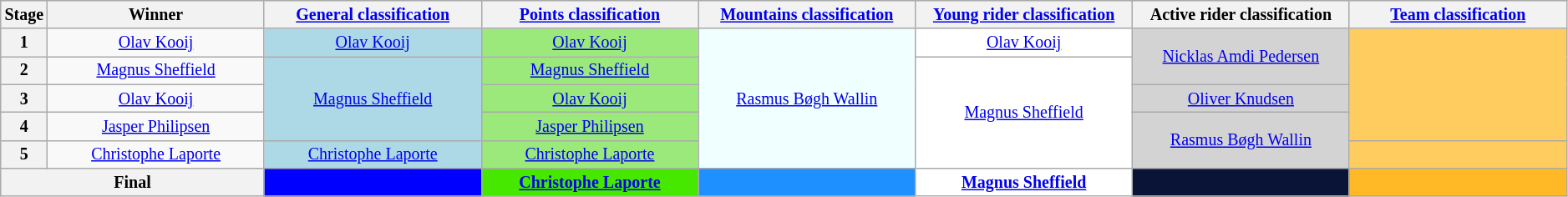<table class="wikitable" style="text-align: center; font-size:smaller;">
<tr style="background:#efefef;">
<th style="width:2%;">Stage</th>
<th style="width:14%;">Winner</th>
<th style="width:14%;"><a href='#'>General classification</a><br></th>
<th style="width:14%;"><a href='#'>Points classification</a><br></th>
<th style="width:14%;"><a href='#'>Mountains classification</a><br></th>
<th style="width:14%;"><a href='#'>Young rider classification</a><br></th>
<th style="width:14%;">Active rider classification<br></th>
<th style="width:14%;"><a href='#'>Team classification</a></th>
</tr>
<tr>
<th>1</th>
<td><a href='#'>Olav Kooij</a></td>
<td style="background:lightblue;"><a href='#'>Olav Kooij</a></td>
<td style="background:#9CE97B;"><a href='#'>Olav Kooij</a></td>
<td style="background:azure;" rowspan="5"><a href='#'>Rasmus Bøgh Wallin</a></td>
<td style="background:white;"><a href='#'>Olav Kooij</a></td>
<td style="background:lightgrey;" rowspan="2"><a href='#'>Nicklas Amdi Pedersen</a></td>
<td style="background:#FFCD5F;" rowspan="4"></td>
</tr>
<tr>
<th>2</th>
<td><a href='#'>Magnus Sheffield</a></td>
<td style="background:lightblue;" rowspan="3"><a href='#'>Magnus Sheffield</a></td>
<td style="background:#9CE97B;"><a href='#'>Magnus Sheffield</a></td>
<td style="background:white;" rowspan="4"><a href='#'>Magnus Sheffield</a></td>
</tr>
<tr>
<th>3</th>
<td><a href='#'>Olav Kooij</a></td>
<td style="background:#9CE97B;"><a href='#'>Olav Kooij</a></td>
<td style="background:lightgrey;"><a href='#'>Oliver Knudsen</a></td>
</tr>
<tr>
<th>4</th>
<td><a href='#'>Jasper Philipsen</a></td>
<td style="background:#9CE97B;"><a href='#'>Jasper Philipsen</a></td>
<td style="background:lightgrey;" rowspan="2"><a href='#'>Rasmus Bøgh Wallin</a></td>
</tr>
<tr>
<th>5</th>
<td><a href='#'>Christophe Laporte</a></td>
<td style="background:lightblue;"><a href='#'>Christophe Laporte</a></td>
<td style="background:#9CE97B;"><a href='#'>Christophe Laporte</a></td>
<td style="background:#FFCD5F;"></td>
</tr>
<tr>
<th colspan="2">Final</th>
<th style="background:blue;"></th>
<th style="background:#46E800;"><a href='#'>Christophe Laporte</a></th>
<th style="background:dodgerblue;"></th>
<th style="background:white;"><a href='#'>Magnus Sheffield</a></th>
<th style="background:#0a1437;"></th>
<th style="background:#FFB927;"></th>
</tr>
</table>
